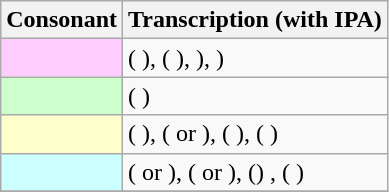<table class="wikitable">
<tr>
<th>Consonant</th>
<th>Transcription (with IPA)</th>
</tr>
<tr colspan="2">
<td style="background: #fcf; text-align: center"></td>
<td> (  ),  (  ),   ),   )</td>
</tr>
<tr>
<td style="background: #cfc; text-align: center"></td>
<td> ( )</td>
</tr>
<tr>
<td style="background: #ffc; text-align: center"></td>
<td> (‌ ),  (  or ),  ( ),  ( )</td>
</tr>
<tr>
<td style="background: #cff; text-align: center"></td>
<td> (  or ),  (‌  or ),  () ,  ( )</td>
</tr>
<tr>
</tr>
</table>
